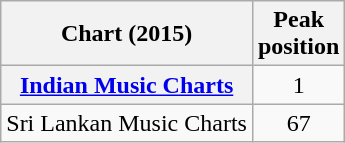<table class="wikitable sortable plainrowheaders" style="text-align:center">
<tr>
<th scope="col">Chart (2015)</th>
<th scope="col">Peak<br>position</th>
</tr>
<tr>
<th scope="row"><a href='#'>Indian Music Charts</a></th>
<td>1</td>
</tr>
<tr>
<td>Sri Lankan Music Charts</td>
<td>67</td>
</tr>
</table>
